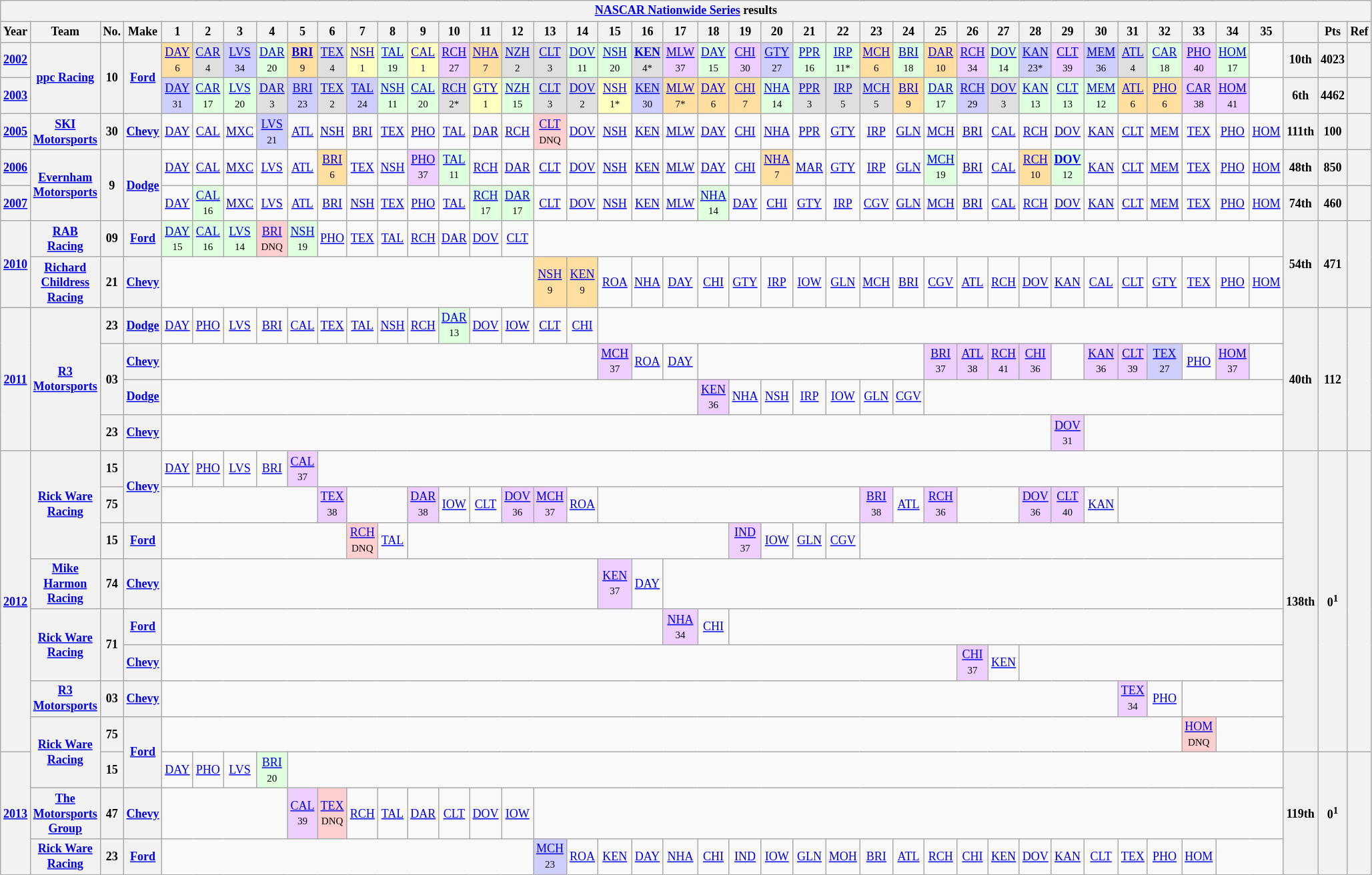<table class="wikitable" style="text-align:center; font-size:75%">
<tr>
<th colspan=42><a href='#'>NASCAR Nationwide Series</a> results</th>
</tr>
<tr>
<th>Year</th>
<th>Team</th>
<th>No.</th>
<th>Make</th>
<th>1</th>
<th>2</th>
<th>3</th>
<th>4</th>
<th>5</th>
<th>6</th>
<th>7</th>
<th>8</th>
<th>9</th>
<th>10</th>
<th>11</th>
<th>12</th>
<th>13</th>
<th>14</th>
<th>15</th>
<th>16</th>
<th>17</th>
<th>18</th>
<th>19</th>
<th>20</th>
<th>21</th>
<th>22</th>
<th>23</th>
<th>24</th>
<th>25</th>
<th>26</th>
<th>27</th>
<th>28</th>
<th>29</th>
<th>30</th>
<th>31</th>
<th>32</th>
<th>33</th>
<th>34</th>
<th>35</th>
<th></th>
<th>Pts</th>
<th>Ref</th>
</tr>
<tr>
<th><a href='#'>2002</a></th>
<th rowspan=2><a href='#'>ppc Racing</a></th>
<th rowspan=2>10</th>
<th rowspan=2><a href='#'>Ford</a></th>
<td style="background:#FFDF9F;"><a href='#'>DAY</a><br><small>6</small></td>
<td style="background:#DFDFDF;"><a href='#'>CAR</a><br><small>4</small></td>
<td style="background:#CFCFFF;"><a href='#'>LVS</a><br><small>34</small></td>
<td style="background:#DFFFDF;"><a href='#'>DAR</a><br><small>20</small></td>
<td style="background:#FFDF9F;"><strong><a href='#'>BRI</a></strong><br><small>9</small></td>
<td style="background:#DFDFDF;"><a href='#'>TEX</a><br><small>4</small></td>
<td style="background:#FFFFBF;"><a href='#'>NSH</a><br><small>1</small></td>
<td style="background:#DFFFDF;"><a href='#'>TAL</a><br><small>19</small></td>
<td style="background:#FFFFBF;"><a href='#'>CAL</a><br><small>1</small></td>
<td style="background:#EFCFFF;"><a href='#'>RCH</a><br><small>27</small></td>
<td style="background:#FFDF9F;"><a href='#'>NHA</a><br><small>7</small></td>
<td style="background:#DFDFDF;"><a href='#'>NZH</a><br><small>2</small></td>
<td style="background:#DFDFDF;"><a href='#'>CLT</a><br><small>3</small></td>
<td style="background:#DFFFDF;"><a href='#'>DOV</a><br><small>11</small></td>
<td style="background:#DFFFDF;"><a href='#'>NSH</a><br><small>20</small></td>
<td style="background:#DFDFDF;"><strong><a href='#'>KEN</a></strong><br><small>4*</small></td>
<td style="background:#EFCFFF;"><a href='#'>MLW</a><br><small>37</small></td>
<td style="background:#DFFFDF;"><a href='#'>DAY</a><br><small>15</small></td>
<td style="background:#EFCFFF;"><a href='#'>CHI</a><br><small>30</small></td>
<td style="background:#CFCFFF;"><a href='#'>GTY</a><br><small>27</small></td>
<td style="background:#DFFFDF;"><a href='#'>PPR</a><br><small>16</small></td>
<td style="background:#DFFFDF;"><a href='#'>IRP</a><br><small>11*</small></td>
<td style="background:#FFDF9F;"><a href='#'>MCH</a><br><small>6</small></td>
<td style="background:#DFFFDF;"><a href='#'>BRI</a><br><small>18</small></td>
<td style="background:#FFDF9F;"><a href='#'>DAR</a><br><small>10</small></td>
<td style="background:#EFCFFF;"><a href='#'>RCH</a><br><small>34</small></td>
<td style="background:#DFFFDF;"><a href='#'>DOV</a><br><small>14</small></td>
<td style="background:#CFCFFF;"><a href='#'>KAN</a><br><small>23*</small></td>
<td style="background:#EFCFFF;"><a href='#'>CLT</a><br><small>39</small></td>
<td style="background:#CFCFFF;"><a href='#'>MEM</a><br><small>36</small></td>
<td style="background:#DFDFDF;"><a href='#'>ATL</a><br><small>4</small></td>
<td style="background:#DFFFDF;"><a href='#'>CAR</a><br><small>18</small></td>
<td style="background:#EFCFFF;"><a href='#'>PHO</a><br><small>40</small></td>
<td style="background:#DFFFDF;"><a href='#'>HOM</a><br><small>17</small></td>
<td></td>
<th>10th</th>
<th>4023</th>
<th></th>
</tr>
<tr>
<th><a href='#'>2003</a></th>
<td style="background:#CFCFFF;"><a href='#'>DAY</a><br><small>31</small></td>
<td style="background:#DFFFDF;"><a href='#'>CAR</a><br><small>17</small></td>
<td style="background:#DFFFDF;"><a href='#'>LVS</a><br><small>20</small></td>
<td style="background:#DFDFDF;"><a href='#'>DAR</a><br><small>3</small></td>
<td style="background:#CFCFFF;"><a href='#'>BRI</a><br><small>23</small></td>
<td style="background:#DFDFDF;"><a href='#'>TEX</a><br><small>2</small></td>
<td style="background:#CFCFFF;"><a href='#'>TAL</a><br><small>24</small></td>
<td style="background:#DFFFDF;"><a href='#'>NSH</a><br><small>11</small></td>
<td style="background:#DFFFDF;"><a href='#'>CAL</a><br><small>20</small></td>
<td style="background:#DFDFDF;"><a href='#'>RCH</a><br><small>2*</small></td>
<td style="background:#FFFFBF;"><a href='#'>GTY</a><br><small>1</small></td>
<td style="background:#DFFFDF;"><a href='#'>NZH</a><br><small>15</small></td>
<td style="background:#DFDFDF;"><a href='#'>CLT</a><br><small>3</small></td>
<td style="background:#DFDFDF;"><a href='#'>DOV</a><br><small>2</small></td>
<td style="background:#FFFFBF;"><a href='#'>NSH</a><br><small>1*</small></td>
<td style="background:#CFCFFF;"><a href='#'>KEN</a><br><small>30</small></td>
<td style="background:#FFDF9F;"><a href='#'>MLW</a><br><small>7*</small></td>
<td style="background:#FFDF9F;"><a href='#'>DAY</a><br><small>6</small></td>
<td style="background:#FFDF9F;"><a href='#'>CHI</a><br><small>7</small></td>
<td style="background:#DFFFDF;"><a href='#'>NHA</a><br><small>14</small></td>
<td style="background:#DFDFDF;"><a href='#'>PPR</a><br><small>3</small></td>
<td style="background:#DFDFDF;"><a href='#'>IRP</a><br><small>5</small></td>
<td style="background:#DFDFDF;"><a href='#'>MCH</a><br><small>5</small></td>
<td style="background:#FFDF9F;"><a href='#'>BRI</a><br><small>9</small></td>
<td style="background:#DFFFDF;"><a href='#'>DAR</a><br><small>17</small></td>
<td style="background:#CFCFFF;"><a href='#'>RCH</a><br><small>29</small></td>
<td style="background:#DFDFDF;"><a href='#'>DOV</a><br><small>3</small></td>
<td style="background:#DFFFDF;"><a href='#'>KAN</a><br><small>13</small></td>
<td style="background:#DFFFDF;"><a href='#'>CLT</a><br><small>13</small></td>
<td style="background:#DFFFDF;"><a href='#'>MEM</a><br><small>12</small></td>
<td style="background:#FFDF9F;"><a href='#'>ATL</a><br><small>6</small></td>
<td style="background:#FFDF9F;"><a href='#'>PHO</a><br><small>6</small></td>
<td style="background:#EFCFFF;"><a href='#'>CAR</a><br><small>38</small></td>
<td style="background:#EFCFFF;"><a href='#'>HOM</a><br><small>41</small></td>
<td></td>
<th>6th</th>
<th>4462</th>
<th></th>
</tr>
<tr>
<th><a href='#'>2005</a></th>
<th><a href='#'>SKI Motorsports</a></th>
<th>30</th>
<th><a href='#'>Chevy</a></th>
<td><a href='#'>DAY</a></td>
<td><a href='#'>CAL</a></td>
<td><a href='#'>MXC</a></td>
<td style="background:#CFCFFF;"><a href='#'>LVS</a><br><small>21</small></td>
<td><a href='#'>ATL</a></td>
<td><a href='#'>NSH</a></td>
<td><a href='#'>BRI</a></td>
<td><a href='#'>TEX</a></td>
<td><a href='#'>PHO</a></td>
<td><a href='#'>TAL</a></td>
<td><a href='#'>DAR</a></td>
<td><a href='#'>RCH</a></td>
<td style="background:#FFCFCF;"><a href='#'>CLT</a><br><small>DNQ</small></td>
<td><a href='#'>DOV</a></td>
<td><a href='#'>NSH</a></td>
<td><a href='#'>KEN</a></td>
<td><a href='#'>MLW</a></td>
<td><a href='#'>DAY</a></td>
<td><a href='#'>CHI</a></td>
<td><a href='#'>NHA</a></td>
<td><a href='#'>PPR</a></td>
<td><a href='#'>GTY</a></td>
<td><a href='#'>IRP</a></td>
<td><a href='#'>GLN</a></td>
<td><a href='#'>MCH</a></td>
<td><a href='#'>BRI</a></td>
<td><a href='#'>CAL</a></td>
<td><a href='#'>RCH</a></td>
<td><a href='#'>DOV</a></td>
<td><a href='#'>KAN</a></td>
<td><a href='#'>CLT</a></td>
<td><a href='#'>MEM</a></td>
<td><a href='#'>TEX</a></td>
<td><a href='#'>PHO</a></td>
<td><a href='#'>HOM</a></td>
<th>111th</th>
<th>100</th>
<th></th>
</tr>
<tr>
<th><a href='#'>2006</a></th>
<th rowspan=2><a href='#'>Evernham Motorsports</a></th>
<th rowspan=2>9</th>
<th rowspan=2><a href='#'>Dodge</a></th>
<td><a href='#'>DAY</a></td>
<td><a href='#'>CAL</a></td>
<td><a href='#'>MXC</a></td>
<td><a href='#'>LVS</a></td>
<td><a href='#'>ATL</a></td>
<td style="background:#FFDF9F;"><a href='#'>BRI</a><br><small>6</small></td>
<td><a href='#'>TEX</a></td>
<td><a href='#'>NSH</a></td>
<td style="background:#EFCFFF;"><a href='#'>PHO</a><br><small>37</small></td>
<td style="background:#DFFFDF;"><a href='#'>TAL</a><br><small>11</small></td>
<td><a href='#'>RCH</a></td>
<td><a href='#'>DAR</a></td>
<td><a href='#'>CLT</a></td>
<td><a href='#'>DOV</a></td>
<td><a href='#'>NSH</a></td>
<td><a href='#'>KEN</a></td>
<td><a href='#'>MLW</a></td>
<td><a href='#'>DAY</a></td>
<td><a href='#'>CHI</a></td>
<td style="background:#FFDF9F;"><a href='#'>NHA</a><br><small>7</small></td>
<td><a href='#'>MAR</a></td>
<td><a href='#'>GTY</a></td>
<td><a href='#'>IRP</a></td>
<td><a href='#'>GLN</a></td>
<td style="background:#DFFFDF;"><a href='#'>MCH</a><br><small>19</small></td>
<td><a href='#'>BRI</a></td>
<td><a href='#'>CAL</a></td>
<td style="background:#FFDF9F;"><a href='#'>RCH</a><br><small>10</small></td>
<td style="background:#DFFFDF;"><strong><a href='#'>DOV</a></strong><br><small>12</small></td>
<td><a href='#'>KAN</a></td>
<td><a href='#'>CLT</a></td>
<td><a href='#'>MEM</a></td>
<td><a href='#'>TEX</a></td>
<td><a href='#'>PHO</a></td>
<td><a href='#'>HOM</a></td>
<th>48th</th>
<th>850</th>
<th></th>
</tr>
<tr>
<th><a href='#'>2007</a></th>
<td><a href='#'>DAY</a></td>
<td style="background:#DFFFDF;"><a href='#'>CAL</a><br><small>16</small></td>
<td><a href='#'>MXC</a></td>
<td><a href='#'>LVS</a></td>
<td><a href='#'>ATL</a></td>
<td><a href='#'>BRI</a></td>
<td><a href='#'>NSH</a></td>
<td><a href='#'>TEX</a></td>
<td><a href='#'>PHO</a></td>
<td><a href='#'>TAL</a></td>
<td style="background:#DFFFDF;"><a href='#'>RCH</a><br><small>17</small></td>
<td style="background:#DFFFDF;"><a href='#'>DAR</a><br><small>17</small></td>
<td><a href='#'>CLT</a></td>
<td><a href='#'>DOV</a></td>
<td><a href='#'>NSH</a></td>
<td><a href='#'>KEN</a></td>
<td><a href='#'>MLW</a></td>
<td style="background:#DFFFDF;"><a href='#'>NHA</a><br><small>14</small></td>
<td><a href='#'>DAY</a></td>
<td><a href='#'>CHI</a></td>
<td><a href='#'>GTY</a></td>
<td><a href='#'>IRP</a></td>
<td><a href='#'>CGV</a></td>
<td><a href='#'>GLN</a></td>
<td><a href='#'>MCH</a></td>
<td><a href='#'>BRI</a></td>
<td><a href='#'>CAL</a></td>
<td><a href='#'>RCH</a></td>
<td><a href='#'>DOV</a></td>
<td><a href='#'>KAN</a></td>
<td><a href='#'>CLT</a></td>
<td><a href='#'>MEM</a></td>
<td><a href='#'>TEX</a></td>
<td><a href='#'>PHO</a></td>
<td><a href='#'>HOM</a></td>
<th>74th</th>
<th>460</th>
<th></th>
</tr>
<tr>
<th rowspan=2><a href='#'>2010</a></th>
<th><a href='#'>RAB Racing</a></th>
<th>09</th>
<th><a href='#'>Ford</a></th>
<td style="background:#DFFFDF;"><a href='#'>DAY</a><br><small>15</small></td>
<td style="background:#DFFFDF;"><a href='#'>CAL</a><br><small>16</small></td>
<td style="background:#DFFFDF;"><a href='#'>LVS</a><br><small>14</small></td>
<td style="background:#FFCFCF;"><a href='#'>BRI</a><br><small>DNQ</small></td>
<td style="background:#DFFFDF;"><a href='#'>NSH</a><br><small>19</small></td>
<td><a href='#'>PHO</a></td>
<td><a href='#'>TEX</a></td>
<td><a href='#'>TAL</a></td>
<td><a href='#'>RCH</a></td>
<td><a href='#'>DAR</a></td>
<td><a href='#'>DOV</a></td>
<td><a href='#'>CLT</a></td>
<td colspan=23></td>
<th rowspan=2>54th</th>
<th rowspan=2>471</th>
<th rowspan=2></th>
</tr>
<tr>
<th><a href='#'>Richard Childress Racing</a></th>
<th>21</th>
<th><a href='#'>Chevy</a></th>
<td colspan=12></td>
<td style="background:#FFDF9F;"><a href='#'>NSH</a><br><small>9</small></td>
<td style="background:#FFDF9F;"><a href='#'>KEN</a><br><small>9</small></td>
<td><a href='#'>ROA</a></td>
<td><a href='#'>NHA</a></td>
<td><a href='#'>DAY</a></td>
<td><a href='#'>CHI</a></td>
<td><a href='#'>GTY</a></td>
<td><a href='#'>IRP</a></td>
<td><a href='#'>IOW</a></td>
<td><a href='#'>GLN</a></td>
<td><a href='#'>MCH</a></td>
<td><a href='#'>BRI</a></td>
<td><a href='#'>CGV</a></td>
<td><a href='#'>ATL</a></td>
<td><a href='#'>RCH</a></td>
<td><a href='#'>DOV</a></td>
<td><a href='#'>KAN</a></td>
<td><a href='#'>CAL</a></td>
<td><a href='#'>CLT</a></td>
<td><a href='#'>GTY</a></td>
<td><a href='#'>TEX</a></td>
<td><a href='#'>PHO</a></td>
<td><a href='#'>HOM</a></td>
</tr>
<tr>
<th rowspan=4><a href='#'>2011</a></th>
<th rowspan=4><a href='#'>R3 Motorsports</a></th>
<th>23</th>
<th><a href='#'>Dodge</a></th>
<td><a href='#'>DAY</a></td>
<td><a href='#'>PHO</a></td>
<td><a href='#'>LVS</a></td>
<td><a href='#'>BRI</a></td>
<td><a href='#'>CAL</a></td>
<td><a href='#'>TEX</a></td>
<td><a href='#'>TAL</a></td>
<td><a href='#'>NSH</a></td>
<td><a href='#'>RCH</a></td>
<td style="background:#DFFFDF;"><a href='#'>DAR</a><br><small>13</small></td>
<td><a href='#'>DOV</a></td>
<td><a href='#'>IOW</a></td>
<td><a href='#'>CLT</a></td>
<td><a href='#'>CHI</a></td>
<td colspan=21></td>
<th rowspan=4>40th</th>
<th rowspan=4>112</th>
<th rowspan=4></th>
</tr>
<tr>
<th rowspan=2>03</th>
<th><a href='#'>Chevy</a></th>
<td colspan=14></td>
<td style="background:#EFCFFF;"><a href='#'>MCH</a><br><small>37</small></td>
<td><a href='#'>ROA</a></td>
<td><a href='#'>DAY</a></td>
<td colspan=7></td>
<td style="background:#EFCFFF;"><a href='#'>BRI</a><br><small>37</small></td>
<td style="background:#EFCFFF;"><a href='#'>ATL</a><br><small>38</small></td>
<td style="background:#EFCFFF;"><a href='#'>RCH</a><br><small>41</small></td>
<td style="background:#EFCFFF;"><a href='#'>CHI</a><br><small>36</small></td>
<td></td>
<td style="background:#EFCFFF;"><a href='#'>KAN</a><br><small>36</small></td>
<td style="background:#EFCFFF;"><a href='#'>CLT</a><br><small>39</small></td>
<td style="background:#CFCFFF;"><a href='#'>TEX</a><br><small>27</small></td>
<td><a href='#'>PHO</a></td>
<td style="background:#EFCFFF;"><a href='#'>HOM</a><br><small>37</small></td>
<td></td>
</tr>
<tr>
<th><a href='#'>Dodge</a></th>
<td colspan=17></td>
<td style="background:#EFCFFF;"><a href='#'>KEN</a><br><small>36</small></td>
<td><a href='#'>NHA</a></td>
<td><a href='#'>NSH</a></td>
<td><a href='#'>IRP</a></td>
<td><a href='#'>IOW</a></td>
<td><a href='#'>GLN</a></td>
<td><a href='#'>CGV</a></td>
<td colspan=11></td>
</tr>
<tr>
<th>23</th>
<th><a href='#'>Chevy</a></th>
<td colspan=28></td>
<td style="background:#EFCFFF;"><a href='#'>DOV</a><br><small>31</small></td>
<td colspan=6></td>
</tr>
<tr>
<th rowspan=8><a href='#'>2012</a></th>
<th rowspan=3><a href='#'>Rick Ware Racing</a></th>
<th>15</th>
<th rowspan=2><a href='#'>Chevy</a></th>
<td><a href='#'>DAY</a></td>
<td><a href='#'>PHO</a></td>
<td><a href='#'>LVS</a></td>
<td><a href='#'>BRI</a></td>
<td style="background:#EFCFFF;"><a href='#'>CAL</a><br><small>37</small></td>
<td colspan=30></td>
<th rowspan=8>138th</th>
<th rowspan=8>0<sup>1</sup></th>
<th rowspan=8></th>
</tr>
<tr>
<th>75</th>
<td colspan=5></td>
<td style="background:#EFCFFF;"><a href='#'>TEX</a><br><small>38</small></td>
<td colspan=2></td>
<td style="background:#EFCFFF;"><a href='#'>DAR</a><br><small>38</small></td>
<td><a href='#'>IOW</a></td>
<td><a href='#'>CLT</a></td>
<td style="background:#EFCFFF;"><a href='#'>DOV</a><br><small>36</small></td>
<td style="background:#EFCFFF;"><a href='#'>MCH</a><br><small>37</small></td>
<td><a href='#'>ROA</a></td>
<td colspan=8></td>
<td style="background:#EFCFFF;"><a href='#'>BRI</a><br><small>38</small></td>
<td><a href='#'>ATL</a></td>
<td style="background:#EFCFFF;"><a href='#'>RCH</a><br><small>36</small></td>
<td colspan=2></td>
<td style="background:#EFCFFF;"><a href='#'>DOV</a><br><small>36</small></td>
<td style="background:#EFCFFF;"><a href='#'>CLT</a><br><small>40</small></td>
<td><a href='#'>KAN</a></td>
<td colspan=5></td>
</tr>
<tr>
<th>15</th>
<th><a href='#'>Ford</a></th>
<td colspan=6></td>
<td style="background:#FFCFCF;"><a href='#'>RCH</a><br><small>DNQ</small></td>
<td><a href='#'>TAL</a></td>
<td colspan=10></td>
<td style="background:#EFCFFF;"><a href='#'>IND</a><br><small>37</small></td>
<td><a href='#'>IOW</a></td>
<td><a href='#'>GLN</a></td>
<td><a href='#'>CGV</a></td>
<td colspan=13></td>
</tr>
<tr>
<th><a href='#'>Mike Harmon Racing</a></th>
<th>74</th>
<th><a href='#'>Chevy</a></th>
<td colspan=14></td>
<td style="background:#EFCFFF;"><a href='#'>KEN</a><br><small>37</small></td>
<td><a href='#'>DAY</a></td>
<td colspan=19></td>
</tr>
<tr>
<th rowspan=2><a href='#'>Rick Ware Racing</a></th>
<th rowspan=2>71</th>
<th><a href='#'>Ford</a></th>
<td colspan=16></td>
<td style="background:#EFCFFF;"><a href='#'>NHA</a><br><small>34</small></td>
<td><a href='#'>CHI</a></td>
<td colspan=17></td>
</tr>
<tr>
<th><a href='#'>Chevy</a></th>
<td colspan=25></td>
<td style="background:#EFCFFF;"><a href='#'>CHI</a><br><small>37</small></td>
<td><a href='#'>KEN</a></td>
<td colspan=8></td>
</tr>
<tr>
<th><a href='#'>R3 Motorsports</a></th>
<th>03</th>
<th><a href='#'>Chevy</a></th>
<td colspan=30></td>
<td style="background:#EFCFFF;"><a href='#'>TEX</a><br><small>34</small></td>
<td><a href='#'>PHO</a></td>
<td colspan=3></td>
</tr>
<tr>
<th rowspan=2><a href='#'>Rick Ware Racing</a></th>
<th>75</th>
<th rowspan=2><a href='#'>Ford</a></th>
<td colspan=32></td>
<td style="background:#FFCFCF;"><a href='#'>HOM</a><br><small>DNQ</small></td>
<td colspan=2></td>
</tr>
<tr>
<th rowspan=3><a href='#'>2013</a></th>
<th>15</th>
<td><a href='#'>DAY</a></td>
<td><a href='#'>PHO</a></td>
<td><a href='#'>LVS</a></td>
<td style="background:#DFFFDF;"><a href='#'>BRI</a><br><small>20</small></td>
<td colspan=31></td>
<th rowspan=3>119th</th>
<th rowspan=3>0<sup>1</sup></th>
<th rowspan=3></th>
</tr>
<tr>
<th><a href='#'>The Motorsports Group</a></th>
<th>47</th>
<th><a href='#'>Chevy</a></th>
<td colspan=4></td>
<td style="background:#EFCFFF;"><a href='#'>CAL</a><br><small>39</small></td>
<td style="background:#FFCFCF;"><a href='#'>TEX</a><br><small>DNQ</small></td>
<td><a href='#'>RCH</a></td>
<td><a href='#'>TAL</a></td>
<td><a href='#'>DAR</a></td>
<td><a href='#'>CLT</a></td>
<td><a href='#'>DOV</a></td>
<td><a href='#'>IOW</a></td>
<td colspan=23></td>
</tr>
<tr>
<th><a href='#'>Rick Ware Racing</a></th>
<th>23</th>
<th><a href='#'>Ford</a></th>
<td colspan=12></td>
<td style="background:#CFCFFF;"><a href='#'>MCH</a><br><small>23</small></td>
<td><a href='#'>ROA</a></td>
<td><a href='#'>KEN</a></td>
<td><a href='#'>DAY</a></td>
<td><a href='#'>NHA</a></td>
<td><a href='#'>CHI</a></td>
<td><a href='#'>IND</a></td>
<td><a href='#'>IOW</a></td>
<td><a href='#'>GLN</a></td>
<td><a href='#'>MOH</a></td>
<td><a href='#'>BRI</a></td>
<td><a href='#'>ATL</a></td>
<td><a href='#'>RCH</a></td>
<td><a href='#'>CHI</a></td>
<td><a href='#'>KEN</a></td>
<td><a href='#'>DOV</a></td>
<td><a href='#'>KAN</a></td>
<td><a href='#'>CLT</a></td>
<td><a href='#'>TEX</a></td>
<td><a href='#'>PHO</a></td>
<td><a href='#'>HOM</a></td>
<td colspan=2></td>
</tr>
</table>
